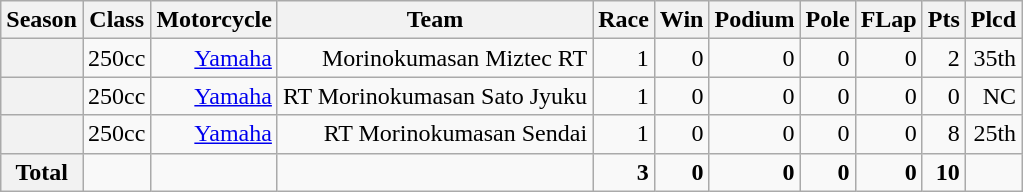<table class="wikitable" style=text-align:right>
<tr>
<th>Season</th>
<th>Class</th>
<th>Motorcycle</th>
<th>Team</th>
<th>Race</th>
<th>Win</th>
<th>Podium</th>
<th>Pole</th>
<th>FLap</th>
<th>Pts</th>
<th>Plcd</th>
</tr>
<tr>
<th></th>
<td>250cc</td>
<td><a href='#'>Yamaha</a></td>
<td>Morinokumasan Miztec RT</td>
<td>1</td>
<td>0</td>
<td>0</td>
<td>0</td>
<td>0</td>
<td>2</td>
<td>35th</td>
</tr>
<tr>
<th></th>
<td>250cc</td>
<td><a href='#'>Yamaha</a></td>
<td>RT Morinokumasan Sato Jyuku</td>
<td>1</td>
<td>0</td>
<td>0</td>
<td>0</td>
<td>0</td>
<td>0</td>
<td>NC</td>
</tr>
<tr>
<th></th>
<td>250cc</td>
<td><a href='#'>Yamaha</a></td>
<td>RT Morinokumasan Sendai</td>
<td>1</td>
<td>0</td>
<td>0</td>
<td>0</td>
<td>0</td>
<td>8</td>
<td>25th</td>
</tr>
<tr>
<th>Total</th>
<td></td>
<td></td>
<td></td>
<td><strong>3</strong></td>
<td><strong>0</strong></td>
<td><strong>0</strong></td>
<td><strong>0</strong></td>
<td><strong>0</strong></td>
<td><strong>10</strong></td>
<td></td>
</tr>
</table>
